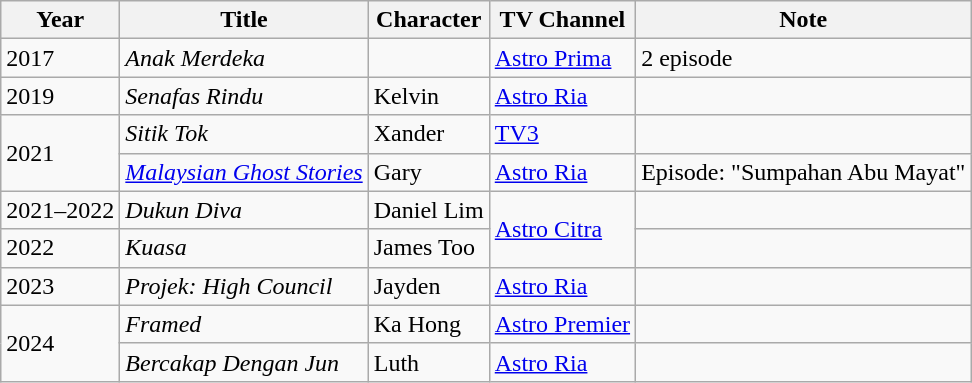<table class="wikitable">
<tr>
<th>Year</th>
<th>Title</th>
<th>Character</th>
<th>TV Channel</th>
<th>Note</th>
</tr>
<tr>
<td>2017</td>
<td><em>Anak Merdeka</em></td>
<td></td>
<td><a href='#'>Astro Prima</a></td>
<td>2 episode</td>
</tr>
<tr>
<td>2019</td>
<td><em>Senafas Rindu</em></td>
<td>Kelvin</td>
<td><a href='#'>Astro Ria</a></td>
<td></td>
</tr>
<tr>
<td rowspan="2">2021</td>
<td><em>Sitik Tok</em></td>
<td>Xander</td>
<td><a href='#'>TV3</a></td>
<td></td>
</tr>
<tr>
<td><em><a href='#'>Malaysian Ghost Stories</a></em></td>
<td>Gary</td>
<td><a href='#'>Astro Ria</a></td>
<td>Episode: "Sumpahan Abu Mayat"</td>
</tr>
<tr>
<td>2021–2022</td>
<td><em>Dukun Diva</em></td>
<td>Daniel Lim</td>
<td rowspan="2"><a href='#'>Astro Citra</a></td>
<td></td>
</tr>
<tr>
<td>2022</td>
<td><em>Kuasa</em></td>
<td>James Too</td>
<td></td>
</tr>
<tr>
<td>2023</td>
<td><em>Projek: High Council</em></td>
<td>Jayden</td>
<td><a href='#'>Astro Ria</a></td>
<td></td>
</tr>
<tr>
<td rowspan="2">2024</td>
<td><em>Framed</em></td>
<td>Ka Hong</td>
<td><a href='#'>Astro Premier</a></td>
<td></td>
</tr>
<tr>
<td><em>Bercakap Dengan Jun</em></td>
<td>Luth</td>
<td><a href='#'>Astro Ria</a></td>
<td></td>
</tr>
</table>
